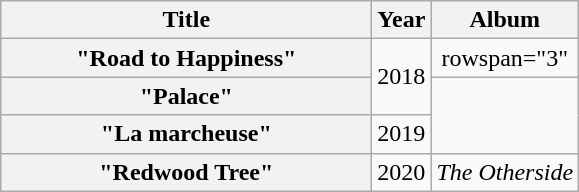<table class="wikitable plainrowheaders" style="text-align:center;">
<tr>
<th scope="col" style="width:15em;">Title</th>
<th scope="col" style="width:1em;">Year</th>
<th scope="col">Album</th>
</tr>
<tr>
<th scope = "row">"Road to Happiness"</th>
<td rowspan="2">2018</td>
<td>rowspan="3" </td>
</tr>
<tr>
<th scope = "row">"Palace"</th>
</tr>
<tr>
<th scope="row">"La marcheuse"</th>
<td>2019</td>
</tr>
<tr>
<th scope="row">"Redwood Tree"</th>
<td>2020</td>
<td><em>The Otherside</em></td>
</tr>
</table>
